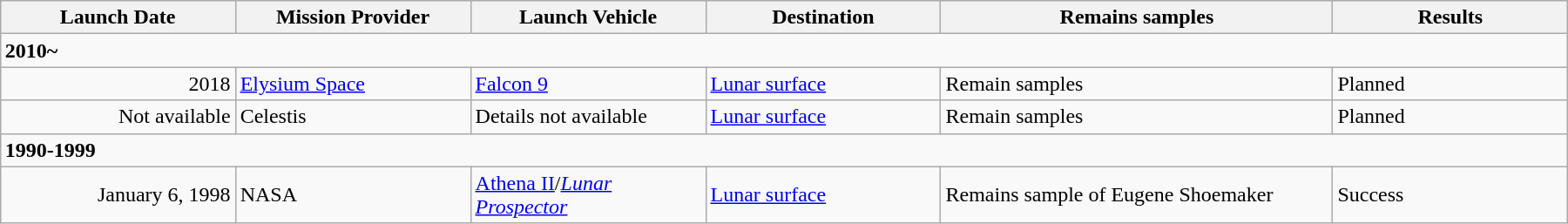<table class="wikitable sortable" style="margin: 1em auto 1em auto;" width="95%">
<tr>
<th style="width:15%;"><strong>Launch Date</strong></th>
<th style="width:15%;"><strong>Mission Provider</strong></th>
<th style="width:15%;"><strong>Launch Vehicle</strong></th>
<th style="width:15%;"><strong>Destination</strong></th>
<th style="width:25%;"><strong>Remains samples</strong></th>
<th style="width:15%;"><strong>Results</strong></th>
</tr>
<tr>
<td colspan="6"><strong>2010~</strong></td>
</tr>
<tr>
<td style="text-align:right">2018</td>
<td><a href='#'>Elysium Space</a></td>
<td><a href='#'>Falcon 9</a></td>
<td><a href='#'>Lunar surface</a></td>
<td>Remain samples</td>
<td>Planned</td>
</tr>
<tr>
<td style="text-align:right">Not available</td>
<td>Celestis</td>
<td>Details not available</td>
<td><a href='#'>Lunar surface</a></td>
<td>Remain samples</td>
<td>Planned</td>
</tr>
<tr>
<td colspan="6"><strong>1990-1999</strong></td>
</tr>
<tr>
<td style="text-align:right">January 6, 1998</td>
<td>NASA</td>
<td><a href='#'>Athena II</a>/<em><a href='#'>Lunar Prospector</a></em></td>
<td><a href='#'>Lunar surface</a></td>
<td>Remains sample of Eugene Shoemaker</td>
<td>Success</td>
</tr>
</table>
